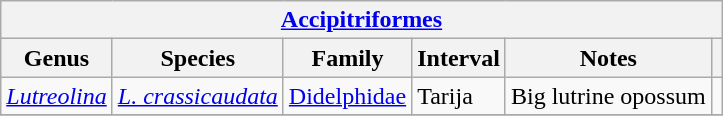<table class="wikitable">
<tr>
<th colspan="6"><a href='#'>Accipitriformes</a></th>
</tr>
<tr>
<th>Genus</th>
<th>Species</th>
<th>Family</th>
<th>Interval</th>
<th>Notes</th>
<th></th>
</tr>
<tr>
<td><em><a href='#'>Lutreolina</a></em></td>
<td><em><a href='#'> L. crassicaudata</a></em></td>
<td><a href='#'>Didelphidae</a></td>
<td>Tarija </td>
<td>Big lutrine opossum</td>
<td></td>
</tr>
<tr>
</tr>
</table>
